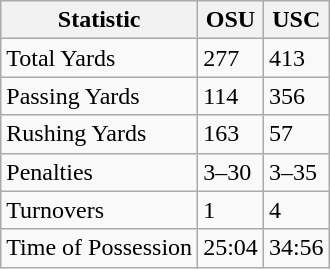<table class="wikitable">
<tr>
<th>Statistic</th>
<th>OSU</th>
<th>USC</th>
</tr>
<tr>
<td>Total Yards</td>
<td>277</td>
<td>413</td>
</tr>
<tr>
<td>Passing Yards</td>
<td>114</td>
<td>356</td>
</tr>
<tr>
<td>Rushing Yards</td>
<td>163</td>
<td>57</td>
</tr>
<tr>
<td>Penalties</td>
<td>3–30</td>
<td>3–35</td>
</tr>
<tr>
<td>Turnovers</td>
<td>1</td>
<td>4</td>
</tr>
<tr>
<td>Time of Possession</td>
<td>25:04</td>
<td>34:56</td>
</tr>
</table>
